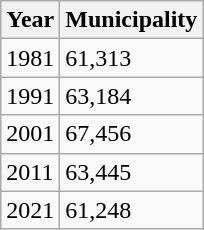<table class=wikitable>
<tr>
<th>Year</th>
<th>Municipality</th>
</tr>
<tr>
<td>1981</td>
<td>61,313</td>
</tr>
<tr>
<td>1991</td>
<td>63,184</td>
</tr>
<tr>
<td>2001</td>
<td>67,456</td>
</tr>
<tr>
<td>2011</td>
<td>63,445</td>
</tr>
<tr>
<td>2021</td>
<td>61,248</td>
</tr>
</table>
